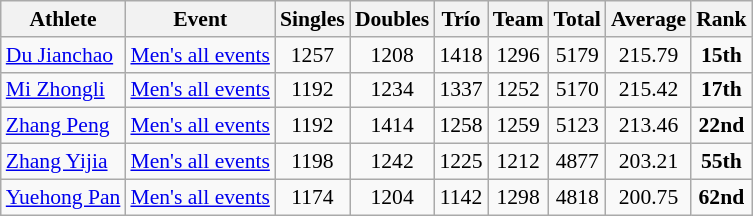<table class="wikitable" style="font-size:90%;">
<tr>
<th>Athlete</th>
<th>Event</th>
<th>Singles</th>
<th>Doubles</th>
<th>Trío</th>
<th>Team</th>
<th>Total</th>
<th>Average</th>
<th>Rank</th>
</tr>
<tr>
<td><a href='#'>Du Jianchao</a></td>
<td><a href='#'>Men's all events</a></td>
<td align=center>1257</td>
<td align=center>1208</td>
<td align=center>1418</td>
<td align=center>1296</td>
<td align=center>5179</td>
<td align=center>215.79</td>
<td align=center><strong>15th</strong></td>
</tr>
<tr>
<td><a href='#'>Mi Zhongli</a></td>
<td><a href='#'>Men's all events</a></td>
<td align=center>1192</td>
<td align=center>1234</td>
<td align=center>1337</td>
<td align=center>1252</td>
<td align=center>5170</td>
<td align=center>215.42</td>
<td align=center><strong>17th</strong></td>
</tr>
<tr>
<td><a href='#'>Zhang Peng</a></td>
<td><a href='#'>Men's all events</a></td>
<td align=center>1192</td>
<td align=center>1414</td>
<td align=center>1258</td>
<td align=center>1259</td>
<td align=center>5123</td>
<td align=center>213.46</td>
<td align=center><strong>22nd</strong></td>
</tr>
<tr>
<td><a href='#'>Zhang Yijia</a></td>
<td><a href='#'>Men's all events</a></td>
<td align=center>1198</td>
<td align=center>1242</td>
<td align=center>1225</td>
<td align=center>1212</td>
<td align=center>4877</td>
<td align=center>203.21</td>
<td align=center><strong>55th</strong></td>
</tr>
<tr>
<td><a href='#'>Yuehong Pan</a></td>
<td><a href='#'>Men's all events</a></td>
<td align=center>1174</td>
<td align=center>1204</td>
<td align=center>1142</td>
<td align=center>1298</td>
<td align=center>4818</td>
<td align=center>200.75</td>
<td align=center><strong>62nd</strong></td>
</tr>
</table>
